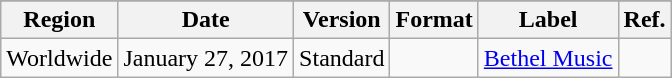<table class="wikitable plainrowheaders">
<tr>
</tr>
<tr>
<th scope="col">Region</th>
<th scope="col">Date</th>
<th scope="col">Version</th>
<th scope="col">Format</th>
<th scope="col">Label</th>
<th scope="col">Ref.</th>
</tr>
<tr>
<td>Worldwide</td>
<td>January 27, 2017</td>
<td>Standard</td>
<td></td>
<td><a href='#'>Bethel Music</a></td>
<td></td>
</tr>
</table>
